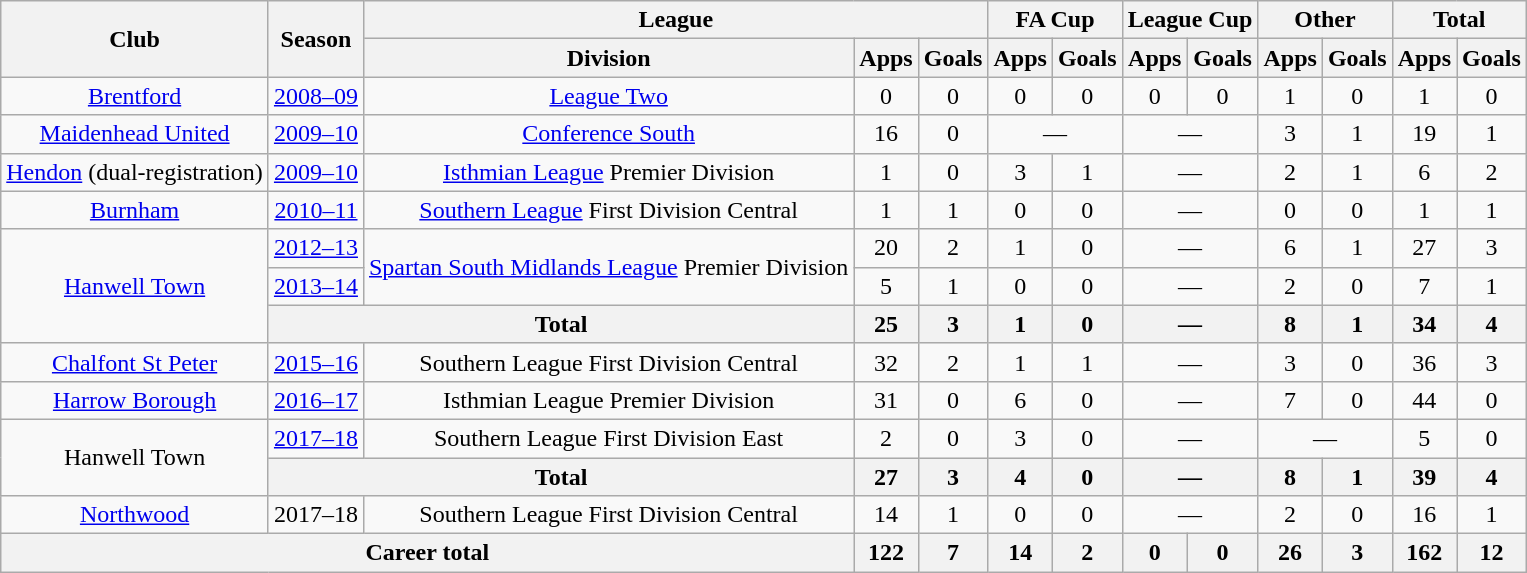<table class="wikitable" style="text-align: center;">
<tr>
<th rowspan="2">Club</th>
<th rowspan="2">Season</th>
<th colspan="3">League</th>
<th colspan="2">FA Cup</th>
<th colspan="2">League Cup</th>
<th colspan="2">Other</th>
<th colspan="2">Total</th>
</tr>
<tr>
<th>Division</th>
<th>Apps</th>
<th>Goals</th>
<th>Apps</th>
<th>Goals</th>
<th>Apps</th>
<th>Goals</th>
<th>Apps</th>
<th>Goals</th>
<th>Apps</th>
<th>Goals</th>
</tr>
<tr>
<td><a href='#'>Brentford</a></td>
<td><a href='#'>2008–09</a></td>
<td><a href='#'>League Two</a></td>
<td>0</td>
<td>0</td>
<td>0</td>
<td>0</td>
<td>0</td>
<td>0</td>
<td>1</td>
<td>0</td>
<td>1</td>
<td>0</td>
</tr>
<tr>
<td><a href='#'>Maidenhead United</a></td>
<td><a href='#'>2009–10</a></td>
<td><a href='#'>Conference South</a></td>
<td>16</td>
<td>0</td>
<td colspan="2">—</td>
<td colspan="2">—</td>
<td>3</td>
<td>1</td>
<td>19</td>
<td>1</td>
</tr>
<tr>
<td><a href='#'>Hendon</a> (dual-registration)</td>
<td><a href='#'>2009–10</a></td>
<td><a href='#'>Isthmian League</a> Premier Division</td>
<td>1</td>
<td>0</td>
<td>3</td>
<td>1</td>
<td colspan="2">—</td>
<td>2</td>
<td>1</td>
<td>6</td>
<td>2</td>
</tr>
<tr>
<td><a href='#'>Burnham</a></td>
<td><a href='#'>2010–11</a></td>
<td><a href='#'>Southern League</a> First Division Central</td>
<td>1</td>
<td>1</td>
<td>0</td>
<td>0</td>
<td colspan="2">—</td>
<td>0</td>
<td>0</td>
<td>1</td>
<td>1</td>
</tr>
<tr>
<td rowspan="3"><a href='#'>Hanwell Town</a></td>
<td><a href='#'>2012–13</a></td>
<td rowspan="2"><a href='#'>Spartan South Midlands League</a> Premier Division</td>
<td>20</td>
<td>2</td>
<td>1</td>
<td>0</td>
<td colspan="2">—</td>
<td>6</td>
<td>1</td>
<td>27</td>
<td>3</td>
</tr>
<tr>
<td><a href='#'>2013–14</a></td>
<td>5</td>
<td>1</td>
<td>0</td>
<td>0</td>
<td colspan="2">—</td>
<td>2</td>
<td>0</td>
<td>7</td>
<td>1</td>
</tr>
<tr>
<th colspan="2">Total</th>
<th>25</th>
<th>3</th>
<th>1</th>
<th>0</th>
<th colspan="2">—</th>
<th>8</th>
<th>1</th>
<th>34</th>
<th>4</th>
</tr>
<tr>
<td><a href='#'>Chalfont St Peter</a></td>
<td><a href='#'>2015–16</a></td>
<td>Southern League First Division Central</td>
<td>32</td>
<td>2</td>
<td>1</td>
<td>1</td>
<td colspan="2">—</td>
<td>3</td>
<td>0</td>
<td>36</td>
<td>3</td>
</tr>
<tr>
<td><a href='#'>Harrow Borough</a></td>
<td><a href='#'>2016–17</a></td>
<td>Isthmian League Premier Division</td>
<td>31</td>
<td>0</td>
<td>6</td>
<td>0</td>
<td colspan="2">—</td>
<td>7</td>
<td>0</td>
<td>44</td>
<td>0</td>
</tr>
<tr>
<td rowspan="2">Hanwell Town</td>
<td><a href='#'>2017–18</a></td>
<td>Southern League First Division East</td>
<td>2</td>
<td>0</td>
<td>3</td>
<td>0</td>
<td colspan="2">—</td>
<td colspan="2">—</td>
<td>5</td>
<td>0</td>
</tr>
<tr>
<th colspan="2">Total</th>
<th>27</th>
<th>3</th>
<th>4</th>
<th>0</th>
<th colspan="2">—</th>
<th>8</th>
<th>1</th>
<th>39</th>
<th>4</th>
</tr>
<tr>
<td><a href='#'>Northwood</a></td>
<td>2017–18</td>
<td>Southern League First Division Central</td>
<td>14</td>
<td>1</td>
<td>0</td>
<td>0</td>
<td colspan="2">—</td>
<td>2</td>
<td>0</td>
<td>16</td>
<td>1</td>
</tr>
<tr>
<th colspan="3">Career total</th>
<th>122</th>
<th>7</th>
<th>14</th>
<th>2</th>
<th>0</th>
<th>0</th>
<th>26</th>
<th>3</th>
<th>162</th>
<th>12</th>
</tr>
</table>
